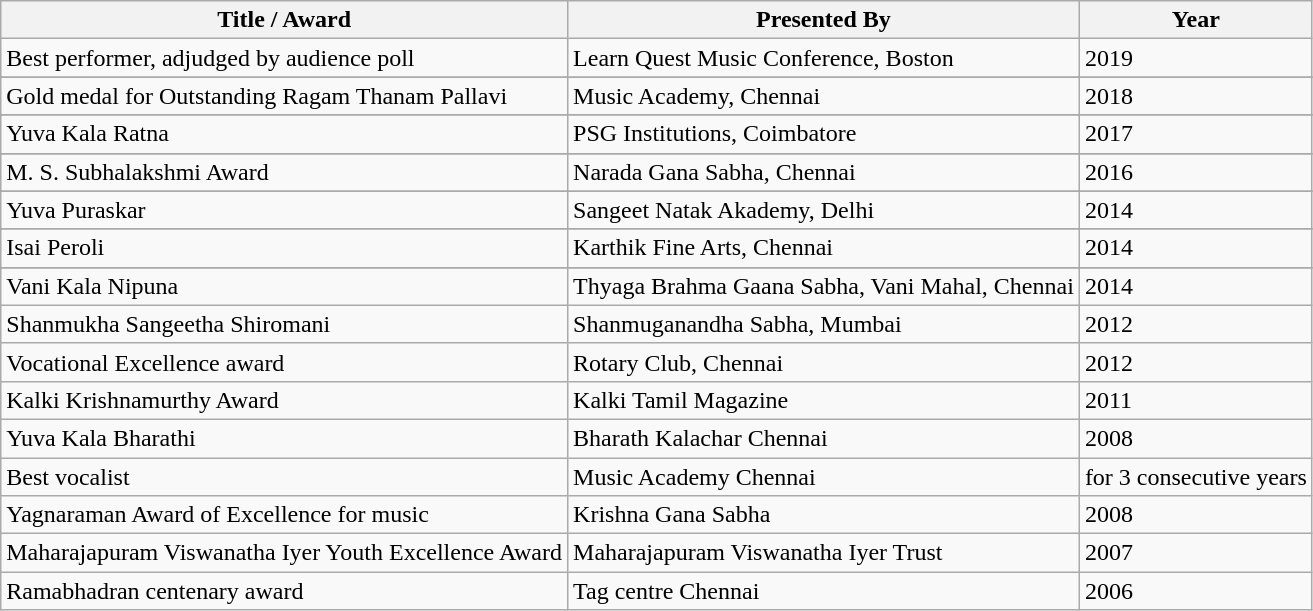<table class="wikitable sortable">
<tr>
<th>Title / Award</th>
<th>Presented By</th>
<th>Year</th>
</tr>
<tr>
<td>Best performer, adjudged by audience poll</td>
<td>Learn Quest Music Conference, Boston</td>
<td>2019</td>
</tr>
<tr>
</tr>
<tr>
<td>Gold medal for Outstanding Ragam Thanam Pallavi</td>
<td>Music Academy, Chennai</td>
<td>2018</td>
</tr>
<tr>
</tr>
<tr>
<td>Yuva Kala Ratna</td>
<td>PSG Institutions, Coimbatore</td>
<td>2017</td>
</tr>
<tr>
</tr>
<tr>
<td>M. S. Subhalakshmi Award</td>
<td>Narada Gana Sabha, Chennai</td>
<td>2016</td>
</tr>
<tr>
</tr>
<tr>
<td>Yuva Puraskar</td>
<td>Sangeet Natak Akademy, Delhi</td>
<td>2014</td>
</tr>
<tr>
</tr>
<tr>
<td>Isai Peroli</td>
<td>Karthik Fine Arts, Chennai</td>
<td>2014</td>
</tr>
<tr>
</tr>
<tr>
<td>Vani Kala Nipuna</td>
<td>Thyaga Brahma Gaana Sabha, Vani Mahal, Chennai</td>
<td>2014</td>
</tr>
<tr>
<td>Shanmukha Sangeetha Shiromani</td>
<td>Shanmuganandha Sabha, Mumbai</td>
<td>2012</td>
</tr>
<tr>
<td>Vocational Excellence award</td>
<td>Rotary Club, Chennai</td>
<td>2012</td>
</tr>
<tr>
<td>Kalki Krishnamurthy Award</td>
<td>Kalki Tamil Magazine</td>
<td>2011</td>
</tr>
<tr>
<td>Yuva Kala Bharathi</td>
<td>Bharath Kalachar Chennai</td>
<td>2008</td>
</tr>
<tr>
<td>Best vocalist</td>
<td>Music Academy Chennai</td>
<td>for 3 consecutive years</td>
</tr>
<tr>
<td>Yagnaraman Award of Excellence for music</td>
<td>Krishna Gana Sabha</td>
<td>2008</td>
</tr>
<tr>
<td>Maharajapuram Viswanatha Iyer Youth Excellence Award</td>
<td>Maharajapuram Viswanatha Iyer Trust</td>
<td>2007</td>
</tr>
<tr>
<td>Ramabhadran centenary award</td>
<td>Tag centre Chennai</td>
<td>2006</td>
</tr>
</table>
